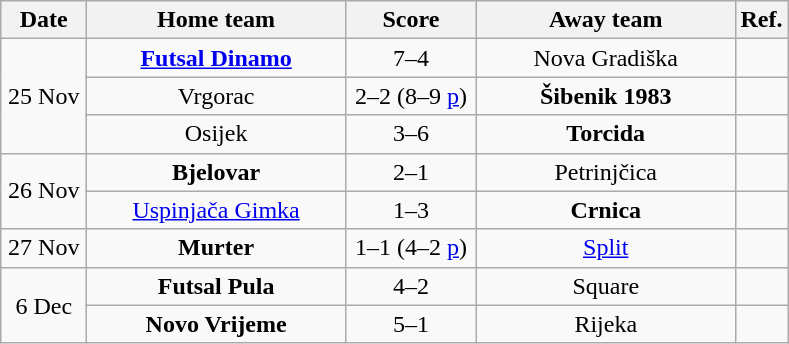<table class="wikitable" style="text-align: center">
<tr>
<th width="50">Date</th>
<th width="165">Home team</th>
<th width="80">Score</th>
<th width="165">Away team</th>
<th>Ref.</th>
</tr>
<tr>
<td rowspan="3">25 Nov</td>
<td><strong><a href='#'>Futsal Dinamo</a></strong></td>
<td>7–4</td>
<td>Nova Gradiška</td>
<td></td>
</tr>
<tr>
<td>Vrgorac</td>
<td>2–2 (8–9 <a href='#'>p</a>)</td>
<td><strong>Šibenik 1983</strong></td>
<td></td>
</tr>
<tr>
<td>Osijek</td>
<td>3–6</td>
<td><strong>Torcida</strong></td>
<td></td>
</tr>
<tr>
<td rowspan="2">26 Nov</td>
<td><strong>Bjelovar</strong></td>
<td>2–1</td>
<td>Petrinjčica</td>
<td></td>
</tr>
<tr>
<td><a href='#'>Uspinjača Gimka</a></td>
<td>1–3</td>
<td><strong>Crnica</strong></td>
<td></td>
</tr>
<tr>
<td>27 Nov</td>
<td><strong>Murter</strong></td>
<td>1–1 (4–2 <a href='#'>p</a>)</td>
<td><a href='#'>Split</a></td>
<td></td>
</tr>
<tr>
<td rowspan="2">6 Dec</td>
<td><strong>Futsal Pula</strong></td>
<td>4–2</td>
<td>Square</td>
<td></td>
</tr>
<tr>
<td><strong>Novo Vrijeme</strong></td>
<td>5–1</td>
<td>Rijeka</td>
<td></td>
</tr>
</table>
